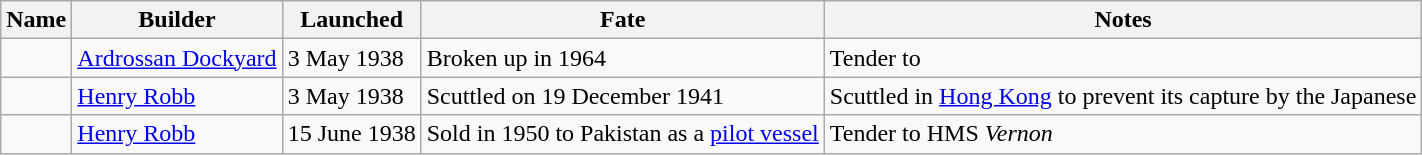<table class="wikitable">
<tr>
<th>Name</th>
<th>Builder</th>
<th>Launched</th>
<th>Fate</th>
<th>Notes</th>
</tr>
<tr>
<td></td>
<td><a href='#'>Ardrossan Dockyard</a></td>
<td>3 May 1938</td>
<td>Broken up in 1964</td>
<td>Tender to </td>
</tr>
<tr>
<td></td>
<td><a href='#'>Henry Robb</a></td>
<td>3 May 1938</td>
<td>Scuttled on 19 December 1941</td>
<td>Scuttled in <a href='#'>Hong Kong</a> to prevent its capture by the Japanese</td>
</tr>
<tr>
<td></td>
<td><a href='#'>Henry Robb</a></td>
<td>15 June 1938</td>
<td>Sold in 1950 to Pakistan as a <a href='#'>pilot vessel</a></td>
<td>Tender to HMS <em>Vernon</em></td>
</tr>
</table>
